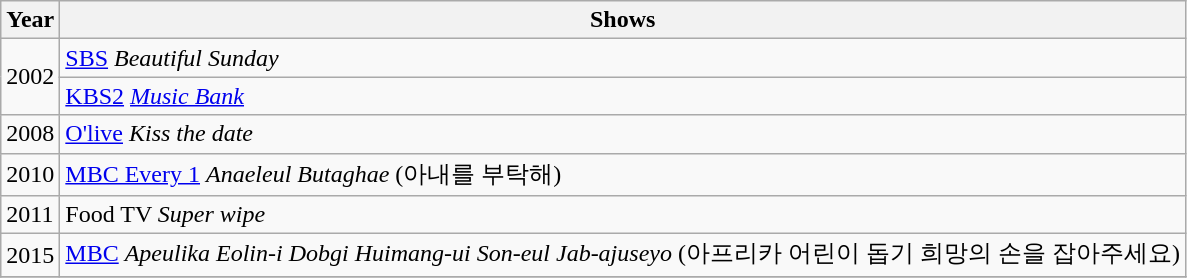<table class="wikitable">
<tr>
<th>Year</th>
<th>Shows</th>
</tr>
<tr>
<td rowspan="2">2002</td>
<td><a href='#'>SBS</a> <em>Beautiful Sunday</em></td>
</tr>
<tr>
<td><a href='#'>KBS2</a> <em><a href='#'>Music Bank</a></em></td>
</tr>
<tr>
<td>2008</td>
<td><a href='#'>O'live</a> <em>Kiss the date</em></td>
</tr>
<tr>
<td>2010</td>
<td><a href='#'>MBC Every 1</a> <em>Anaeleul Butaghae</em> (아내를 부탁해)</td>
</tr>
<tr>
<td>2011</td>
<td>Food TV <em>Super wipe</em></td>
</tr>
<tr>
<td>2015</td>
<td><a href='#'>MBC</a> <em>Apeulika Eolin-i Dobgi Huimang-ui Son-eul Jab-ajuseyo</em> (아프리카 어린이 돕기 희망의 손을 잡아주세요)</td>
</tr>
<tr>
</tr>
</table>
